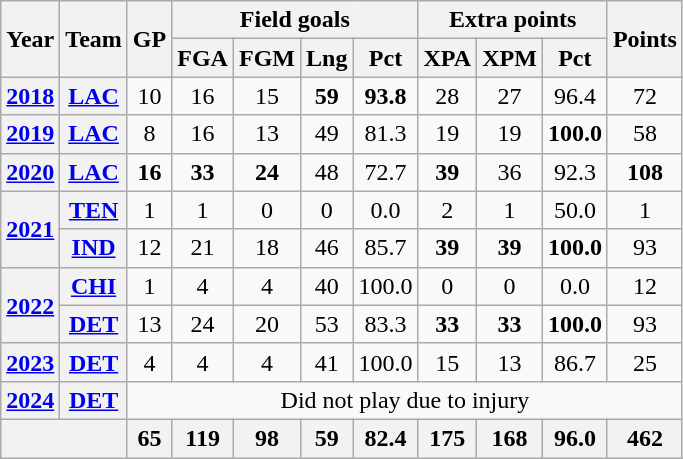<table class="wikitable" style="text-align:center;">
<tr>
<th rowspan="2">Year</th>
<th rowspan="2">Team</th>
<th rowspan="2">GP</th>
<th colspan="4">Field goals</th>
<th colspan="3">Extra points</th>
<th rowspan="2">Points</th>
</tr>
<tr>
<th>FGA</th>
<th>FGM</th>
<th>Lng</th>
<th>Pct</th>
<th>XPA</th>
<th>XPM</th>
<th>Pct</th>
</tr>
<tr>
<th><a href='#'>2018</a></th>
<th><a href='#'>LAC</a></th>
<td>10</td>
<td>16</td>
<td>15</td>
<td><strong>59</strong></td>
<td><strong>93.8</strong></td>
<td>28</td>
<td>27</td>
<td>96.4</td>
<td>72</td>
</tr>
<tr>
<th><a href='#'>2019</a></th>
<th><a href='#'>LAC</a></th>
<td>8</td>
<td>16</td>
<td>13</td>
<td>49</td>
<td>81.3</td>
<td>19</td>
<td>19</td>
<td><strong>100.0</strong></td>
<td>58</td>
</tr>
<tr>
<th><a href='#'>2020</a></th>
<th><a href='#'>LAC</a></th>
<td><strong>16</strong></td>
<td><strong>33</strong></td>
<td><strong>24</strong></td>
<td>48</td>
<td>72.7</td>
<td><strong>39</strong></td>
<td>36</td>
<td>92.3</td>
<td><strong>108</strong></td>
</tr>
<tr>
<th rowspan="2"><a href='#'>2021</a></th>
<th><a href='#'>TEN</a></th>
<td>1</td>
<td>1</td>
<td>0</td>
<td>0</td>
<td>0.0</td>
<td>2</td>
<td>1</td>
<td>50.0</td>
<td>1</td>
</tr>
<tr>
<th><a href='#'>IND</a></th>
<td>12</td>
<td>21</td>
<td>18</td>
<td>46</td>
<td>85.7</td>
<td><strong>39</strong></td>
<td><strong>39</strong></td>
<td><strong>100.0</strong></td>
<td>93</td>
</tr>
<tr>
<th rowspan="2"><a href='#'>2022</a></th>
<th><a href='#'>CHI</a></th>
<td>1</td>
<td>4</td>
<td>4</td>
<td>40</td>
<td>100.0</td>
<td>0</td>
<td 0>0</td>
<td>0.0</td>
<td>12</td>
</tr>
<tr>
<th><a href='#'>DET</a></th>
<td>13</td>
<td>24</td>
<td>20</td>
<td>53</td>
<td>83.3</td>
<td><strong>33</strong></td>
<td><strong>33</strong></td>
<td><strong>100.0</strong></td>
<td>93</td>
</tr>
<tr>
<th><a href='#'>2023</a></th>
<th><a href='#'>DET</a></th>
<td>4</td>
<td>4</td>
<td>4</td>
<td>41</td>
<td>100.0</td>
<td>15</td>
<td>13</td>
<td>86.7</td>
<td>25</td>
</tr>
<tr>
<th><a href='#'>2024</a></th>
<th><a href='#'>DET</a></th>
<td colspan="9">Did not play due to injury</td>
</tr>
<tr>
<th colspan="2"></th>
<th>65</th>
<th>119</th>
<th>98</th>
<th>59</th>
<th>82.4</th>
<th>175</th>
<th>168</th>
<th>96.0</th>
<th>462</th>
</tr>
</table>
